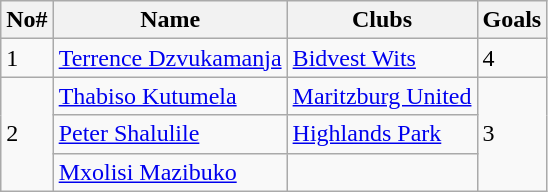<table class="wikitable sortable">
<tr>
<th>No#</th>
<th>Name</th>
<th>Clubs</th>
<th>Goals</th>
</tr>
<tr>
<td>1</td>
<td align="left"><a href='#'>Terrence Dzvukamanja</a></td>
<td align="left"><a href='#'>Bidvest Wits</a></td>
<td>4</td>
</tr>
<tr>
<td rowspan=3>2</td>
<td align="left"><a href='#'>Thabiso Kutumela</a></td>
<td align="left"><a href='#'>Maritzburg United</a></td>
<td rowspan=3>3</td>
</tr>
<tr>
<td align="left"><a href='#'>Peter Shalulile</a></td>
<td align="left"><a href='#'>Highlands Park</a></td>
</tr>
<tr>
<td align="left"><a href='#'>Mxolisi Mazibuko</a></td>
<td align="left"></td>
</tr>
</table>
